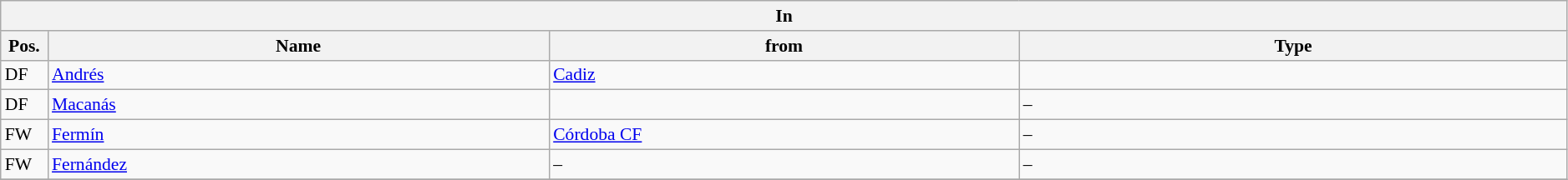<table class="wikitable" style="font-size:90%;width:99%;">
<tr>
<th colspan="4">In</th>
</tr>
<tr>
<th width=3%>Pos.</th>
<th width=32%>Name</th>
<th width=30%>from</th>
<th width=35%>Type</th>
</tr>
<tr>
<td>DF</td>
<td><a href='#'>Andrés</a></td>
<td><a href='#'>Cadiz</a></td>
<td></td>
</tr>
<tr>
<td>DF</td>
<td><a href='#'>Macanás</a></td>
<td></td>
<td>–</td>
</tr>
<tr>
<td>FW</td>
<td><a href='#'>Fermín</a></td>
<td><a href='#'>Córdoba CF</a></td>
<td>–</td>
</tr>
<tr>
<td>FW</td>
<td><a href='#'>Fernández</a></td>
<td>–</td>
<td>–</td>
</tr>
<tr>
</tr>
</table>
